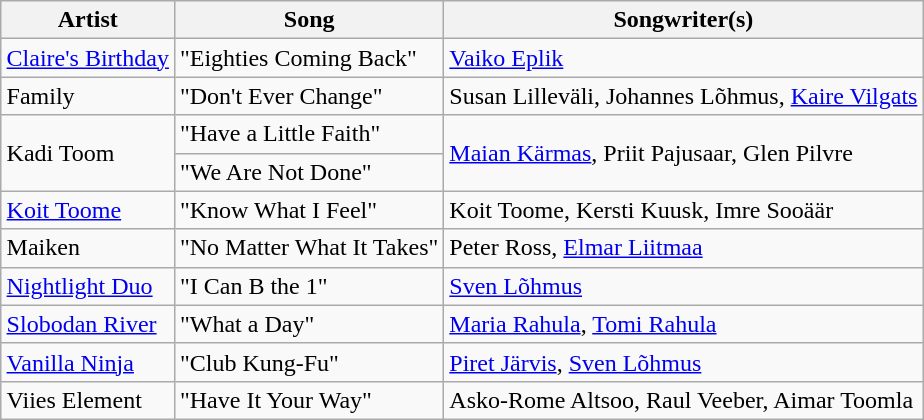<table class="sortable wikitable" style="margin: 1em auto 1em auto;">
<tr>
<th>Artist</th>
<th>Song</th>
<th>Songwriter(s)</th>
</tr>
<tr>
<td><a href='#'>Claire's Birthday</a></td>
<td>"Eighties Coming Back"</td>
<td><a href='#'>Vaiko Eplik</a></td>
</tr>
<tr>
<td>Family</td>
<td>"Don't Ever Change"</td>
<td>Susan Lilleväli, Johannes Lõhmus, <a href='#'>Kaire Vilgats</a></td>
</tr>
<tr>
<td rowspan="2">Kadi Toom</td>
<td>"Have a Little Faith"</td>
<td rowspan="2"><a href='#'>Maian Kärmas</a>, Priit Pajusaar, Glen Pilvre</td>
</tr>
<tr>
<td>"We Are Not Done"</td>
</tr>
<tr>
<td><a href='#'>Koit Toome</a></td>
<td>"Know What I Feel"</td>
<td>Koit Toome, Kersti Kuusk, Imre Sooäär</td>
</tr>
<tr>
<td>Maiken</td>
<td>"No Matter What It Takes"</td>
<td>Peter Ross, <a href='#'>Elmar Liitmaa</a></td>
</tr>
<tr>
<td><a href='#'>Nightlight Duo</a></td>
<td>"I Can B the 1"</td>
<td><a href='#'>Sven Lõhmus</a></td>
</tr>
<tr>
<td><a href='#'>Slobodan River</a></td>
<td>"What a Day"</td>
<td><a href='#'>Maria Rahula</a>, <a href='#'>Tomi Rahula</a></td>
</tr>
<tr>
<td><a href='#'>Vanilla Ninja</a></td>
<td>"Club Kung-Fu"</td>
<td><a href='#'>Piret Järvis</a>, <a href='#'>Sven Lõhmus</a></td>
</tr>
<tr>
<td>Viies Element</td>
<td>"Have It Your Way"</td>
<td>Asko-Rome Altsoo, Raul Veeber, Aimar Toomla</td>
</tr>
</table>
